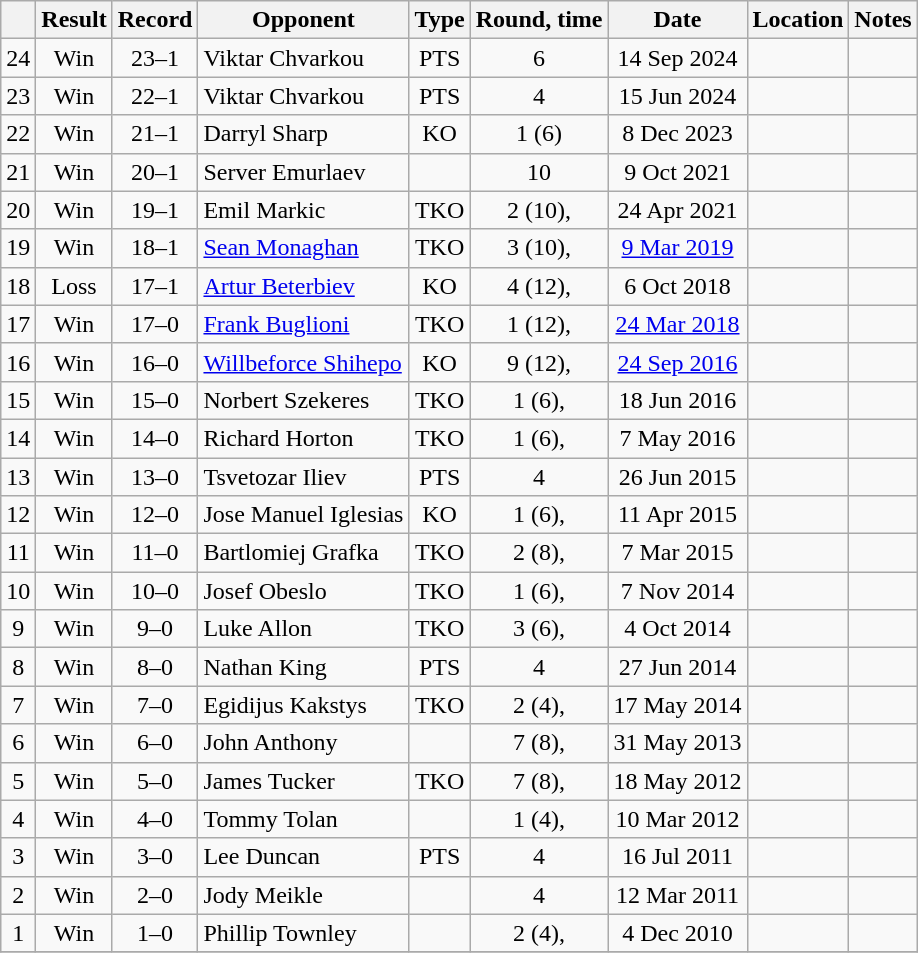<table class="wikitable" style="text-align:center">
<tr>
<th></th>
<th>Result</th>
<th>Record</th>
<th>Opponent</th>
<th>Type</th>
<th>Round, time</th>
<th>Date</th>
<th>Location</th>
<th>Notes</th>
</tr>
<tr>
<td>24</td>
<td>Win</td>
<td>23–1</td>
<td style="text-align:left;">Viktar Chvarkou</td>
<td>PTS</td>
<td>6</td>
<td>14 Sep 2024</td>
<td style="text-align:left;"></td>
<td></td>
</tr>
<tr>
<td>23</td>
<td>Win</td>
<td>22–1</td>
<td style="text-align:left;">Viktar Chvarkou</td>
<td>PTS</td>
<td>4</td>
<td>15 Jun 2024</td>
<td style="text-align:left;"></td>
<td></td>
</tr>
<tr>
<td>22</td>
<td>Win</td>
<td>21–1</td>
<td style="text-align:left;">Darryl Sharp</td>
<td>KO</td>
<td>1 (6)</td>
<td>8 Dec 2023</td>
<td style="text-align:left;"></td>
<td></td>
</tr>
<tr>
<td>21</td>
<td>Win</td>
<td>20–1</td>
<td style="text-align:left;">Server Emurlaev</td>
<td></td>
<td>10</td>
<td>9 Oct 2021</td>
<td style="text-align:left;"></td>
<td style="text-align:left;"></td>
</tr>
<tr>
<td>20</td>
<td>Win</td>
<td>19–1</td>
<td style="text-align:left;">Emil Markic</td>
<td>TKO</td>
<td>2 (10), </td>
<td>24 Apr 2021</td>
<td style="text-align:left;"></td>
<td style="text-align:left;"></td>
</tr>
<tr>
<td>19</td>
<td>Win</td>
<td>18–1</td>
<td style="text-align:left;"><a href='#'>Sean Monaghan</a></td>
<td>TKO</td>
<td>3 (10), </td>
<td><a href='#'>9 Mar 2019</a></td>
<td style="text-align:left;"></td>
<td></td>
</tr>
<tr>
<td>18</td>
<td>Loss</td>
<td>17–1</td>
<td style="text-align:left;"><a href='#'>Artur Beterbiev</a></td>
<td>KO</td>
<td>4 (12), </td>
<td>6 Oct 2018</td>
<td style="text-align:left;"></td>
<td style="text-align:left;"></td>
</tr>
<tr>
<td>17</td>
<td>Win</td>
<td>17–0</td>
<td style="text-align:left;"><a href='#'>Frank Buglioni</a></td>
<td>TKO</td>
<td>1 (12), </td>
<td><a href='#'>24 Mar 2018</a></td>
<td style="text-align:left;"></td>
<td style="text-align:left;"></td>
</tr>
<tr>
<td>16</td>
<td>Win</td>
<td>16–0</td>
<td style="text-align:left;"><a href='#'>Willbeforce Shihepo</a></td>
<td>KO</td>
<td>9 (12), </td>
<td><a href='#'>24 Sep 2016</a></td>
<td style="text-align:left;"></td>
<td style="text-align:left;"></td>
</tr>
<tr>
<td>15</td>
<td>Win</td>
<td>15–0</td>
<td style="text-align:left;">Norbert Szekeres</td>
<td>TKO</td>
<td>1 (6), </td>
<td>18 Jun 2016</td>
<td style="text-align:left;"></td>
<td></td>
</tr>
<tr>
<td>14</td>
<td>Win</td>
<td>14–0</td>
<td style="text-align:left;">Richard Horton</td>
<td>TKO</td>
<td>1 (6), </td>
<td>7 May 2016</td>
<td style="text-align:left;"></td>
<td></td>
</tr>
<tr>
<td>13</td>
<td>Win</td>
<td>13–0</td>
<td style="text-align:left;">Tsvetozar Iliev</td>
<td>PTS</td>
<td>4</td>
<td>26 Jun 2015</td>
<td style="text-align:left;"></td>
<td></td>
</tr>
<tr>
<td>12</td>
<td>Win</td>
<td>12–0</td>
<td style="text-align:left;">Jose Manuel Iglesias</td>
<td>KO</td>
<td>1 (6), </td>
<td>11 Apr 2015</td>
<td style="text-align:left;"></td>
<td></td>
</tr>
<tr>
<td>11</td>
<td>Win</td>
<td>11–0</td>
<td style="text-align:left;">Bartlomiej Grafka</td>
<td>TKO</td>
<td>2 (8), </td>
<td>7 Mar 2015</td>
<td style="text-align:left;"></td>
<td></td>
</tr>
<tr>
<td>10</td>
<td>Win</td>
<td>10–0</td>
<td style="text-align:left;">Josef Obeslo</td>
<td>TKO</td>
<td>1 (6), </td>
<td>7 Nov 2014</td>
<td style="text-align:left;"></td>
<td></td>
</tr>
<tr>
<td>9</td>
<td>Win</td>
<td>9–0</td>
<td style="text-align:left;">Luke Allon</td>
<td>TKO</td>
<td>3 (6), </td>
<td>4 Oct 2014</td>
<td style="text-align:left;"></td>
<td></td>
</tr>
<tr>
<td>8</td>
<td>Win</td>
<td>8–0</td>
<td style="text-align:left;">Nathan King</td>
<td>PTS</td>
<td>4</td>
<td>27 Jun 2014</td>
<td style="text-align:left;"></td>
<td></td>
</tr>
<tr>
<td>7</td>
<td>Win</td>
<td>7–0</td>
<td style="text-align:left;">Egidijus Kakstys</td>
<td>TKO</td>
<td>2 (4), </td>
<td>17 May 2014</td>
<td style="text-align:left;"></td>
<td></td>
</tr>
<tr>
<td>6</td>
<td>Win</td>
<td>6–0</td>
<td style="text-align:left;">John Anthony</td>
<td></td>
<td>7 (8), </td>
<td>31 May 2013</td>
<td style="text-align:left;"></td>
<td style="text-align:left;"></td>
</tr>
<tr>
<td>5</td>
<td>Win</td>
<td>5–0</td>
<td style="text-align:left;">James Tucker</td>
<td>TKO</td>
<td>7 (8), </td>
<td>18 May 2012</td>
<td style="text-align:left;"></td>
<td></td>
</tr>
<tr>
<td>4</td>
<td>Win</td>
<td>4–0</td>
<td style="text-align:left;">Tommy Tolan</td>
<td></td>
<td>1 (4), </td>
<td>10 Mar 2012</td>
<td style="text-align:left;"></td>
<td></td>
</tr>
<tr>
<td>3</td>
<td>Win</td>
<td>3–0</td>
<td style="text-align:left;">Lee Duncan</td>
<td>PTS</td>
<td>4</td>
<td>16 Jul 2011</td>
<td style="text-align:left;"></td>
<td></td>
</tr>
<tr>
<td>2</td>
<td>Win</td>
<td>2–0</td>
<td style="text-align:left;">Jody Meikle</td>
<td></td>
<td>4</td>
<td>12 Mar 2011</td>
<td style="text-align:left;"></td>
<td></td>
</tr>
<tr>
<td>1</td>
<td>Win</td>
<td>1–0</td>
<td style="text-align:left;">Phillip Townley</td>
<td></td>
<td>2 (4), </td>
<td>4 Dec 2010</td>
<td style="text-align:left;"></td>
<td></td>
</tr>
<tr>
</tr>
</table>
